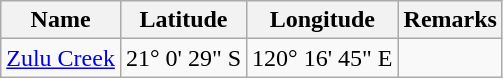<table class="wikitable">
<tr>
<th>Name</th>
<th>Latitude</th>
<th>Longitude</th>
<th>Remarks</th>
</tr>
<tr>
<td><a href='#'>Zulu Creek</a></td>
<td>21° 0' 29" S</td>
<td>120° 16' 45" E</td>
<td></td>
</tr>
</table>
